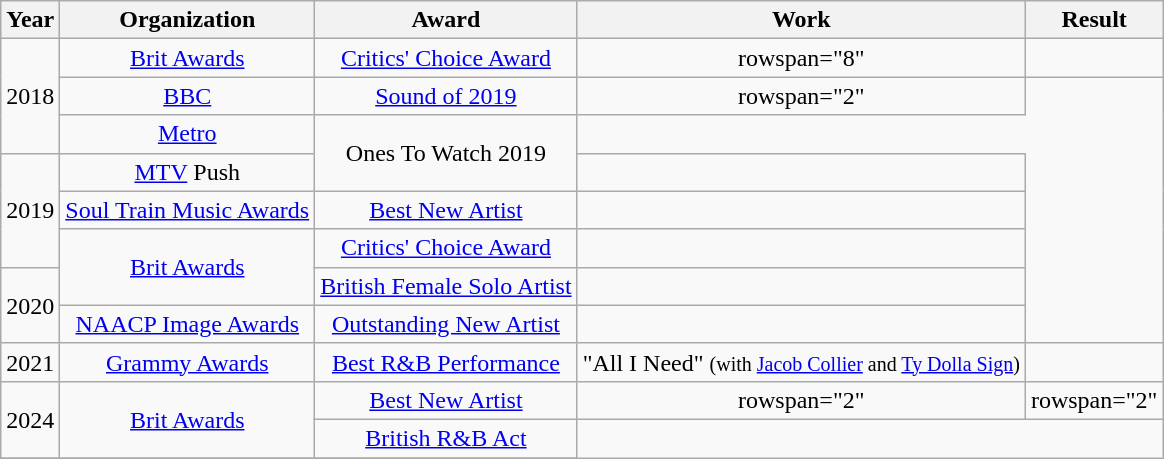<table class="wikitable plainrowheaders" style="text-align:center;">
<tr>
<th>Year</th>
<th>Organization</th>
<th>Award</th>
<th>Work</th>
<th>Result</th>
</tr>
<tr>
<td rowspan="3">2018</td>
<td><a href='#'>Brit Awards</a></td>
<td><a href='#'>Critics' Choice Award</a></td>
<td>rowspan="8" </td>
<td></td>
</tr>
<tr>
<td><a href='#'>BBC</a></td>
<td><a href='#'>Sound of 2019</a></td>
<td>rowspan="2" <br></td>
</tr>
<tr>
<td><a href='#'>Metro</a></td>
<td rowspan="2">Ones To Watch 2019</td>
</tr>
<tr>
<td rowspan="3">2019</td>
<td><a href='#'>MTV</a> Push</td>
<td></td>
</tr>
<tr>
<td><a href='#'>Soul Train Music Awards</a></td>
<td><a href='#'>Best New Artist</a></td>
<td></td>
</tr>
<tr>
<td rowspan="2"><a href='#'>Brit Awards</a></td>
<td><a href='#'>Critics' Choice Award</a></td>
<td></td>
</tr>
<tr>
<td rowspan="2">2020</td>
<td><a href='#'>British Female Solo Artist</a></td>
<td></td>
</tr>
<tr>
<td><a href='#'>NAACP Image Awards</a></td>
<td><a href='#'>Outstanding New Artist</a></td>
<td></td>
</tr>
<tr>
<td>2021</td>
<td><a href='#'>Grammy Awards</a></td>
<td><a href='#'>Best R&B Performance</a></td>
<td>"All I Need" <small>(with <a href='#'>Jacob Collier</a> and <a href='#'>Ty Dolla Sign</a>)</small></td>
<td></td>
</tr>
<tr>
<td rowspan="2">2024</td>
<td rowspan="2"><a href='#'>Brit Awards</a></td>
<td><a href='#'>Best New Artist</a></td>
<td>rowspan="2" </td>
<td>rowspan="2" </td>
</tr>
<tr>
<td><a href='#'>British R&B Act</a></td>
</tr>
<tr>
</tr>
</table>
